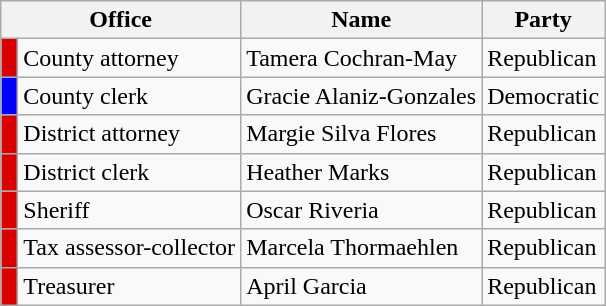<table class="wikitable">
<tr>
<th colspan="2">Office</th>
<th>Name</th>
<th>Party</th>
</tr>
<tr>
<td bgcolor=dark red> </td>
<td>County attorney</td>
<td>Tamera Cochran-May</td>
<td>Republican</td>
</tr>
<tr>
<td bgcolor="blue"> </td>
<td>County clerk</td>
<td>Gracie Alaniz-Gonzales</td>
<td>Democratic</td>
</tr>
<tr>
<td bgcolor=Dark Red> </td>
<td>District attorney</td>
<td>Margie Silva Flores</td>
<td>Republican</td>
</tr>
<tr>
<td bgcolor=dark red> </td>
<td>District clerk</td>
<td>Heather Marks</td>
<td>Republican</td>
</tr>
<tr>
<td bgcolor=dark red> </td>
<td>Sheriff</td>
<td>Oscar Riveria</td>
<td>Republican</td>
</tr>
<tr>
<td bgcolor=dark red> </td>
<td>Tax assessor-collector</td>
<td>Marcela Thormaehlen</td>
<td>Republican</td>
</tr>
<tr>
<td bgcolor=dark red> </td>
<td>Treasurer</td>
<td>April Garcia</td>
<td>Republican</td>
</tr>
</table>
